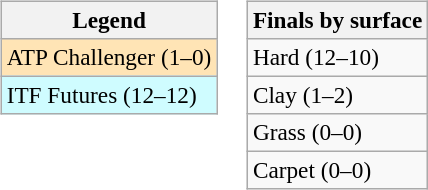<table>
<tr valign=top>
<td><br><table class=wikitable style=font-size:97%>
<tr>
<th>Legend</th>
</tr>
<tr bgcolor=moccasin>
<td>ATP Challenger (1–0)</td>
</tr>
<tr bgcolor=cffcff>
<td>ITF Futures (12–12)</td>
</tr>
</table>
</td>
<td><br><table class=wikitable style=font-size:97%>
<tr>
<th>Finals by surface</th>
</tr>
<tr>
<td>Hard (12–10)</td>
</tr>
<tr>
<td>Clay (1–2)</td>
</tr>
<tr>
<td>Grass (0–0)</td>
</tr>
<tr>
<td>Carpet (0–0)</td>
</tr>
</table>
</td>
</tr>
</table>
